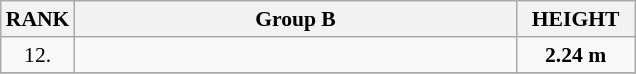<table class="wikitable" style="border-collapse: collapse; font-size: 90%;">
<tr>
<th>RANK</th>
<th style="width: 20em">Group B</th>
<th style="width: 5em">HEIGHT</th>
</tr>
<tr>
<td align="center">12.</td>
<td></td>
<td align="center"><strong>2.24 m</strong></td>
</tr>
<tr>
</tr>
</table>
